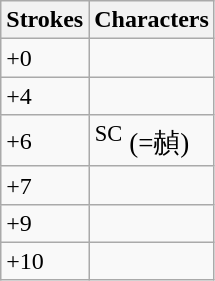<table class="wikitable">
<tr>
<th>Strokes</th>
<th>Characters</th>
</tr>
<tr>
<td>+0</td>
<td style="font-size: large;"></td>
</tr>
<tr>
<td>+4</td>
<td style="font-size: large;">  </td>
</tr>
<tr>
<td>+6</td>
<td style="font-size: large;">  <sup>SC</sup> (=赬)</td>
</tr>
<tr>
<td>+7</td>
<td style="font-size: large;"></td>
</tr>
<tr>
<td>+9</td>
<td style="font-size: large;">  </td>
</tr>
<tr>
<td>+10</td>
<td style="font-size: large;"></td>
</tr>
</table>
